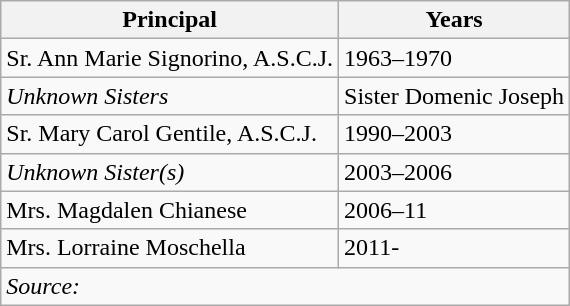<table class="wikitable">
<tr>
<th>Principal</th>
<th>Years</th>
</tr>
<tr>
<td>Sr. Ann Marie Signorino, A.S.C.J.</td>
<td>1963–1970</td>
</tr>
<tr>
<td><em>Unknown Sisters</em></td>
<td>Sister Domenic Joseph<br></td>
</tr>
<tr>
<td>Sr. Mary Carol Gentile, A.S.C.J.</td>
<td>1990–2003</td>
</tr>
<tr>
<td><em>Unknown Sister(s)</em></td>
<td>2003–2006</td>
</tr>
<tr>
<td>Mrs. Magdalen Chianese</td>
<td>2006–11</td>
</tr>
<tr>
<td>Mrs. Lorraine Moschella</td>
<td>2011-</td>
</tr>
<tr>
<td colspan="2"><em>Source:</em> </td>
</tr>
</table>
